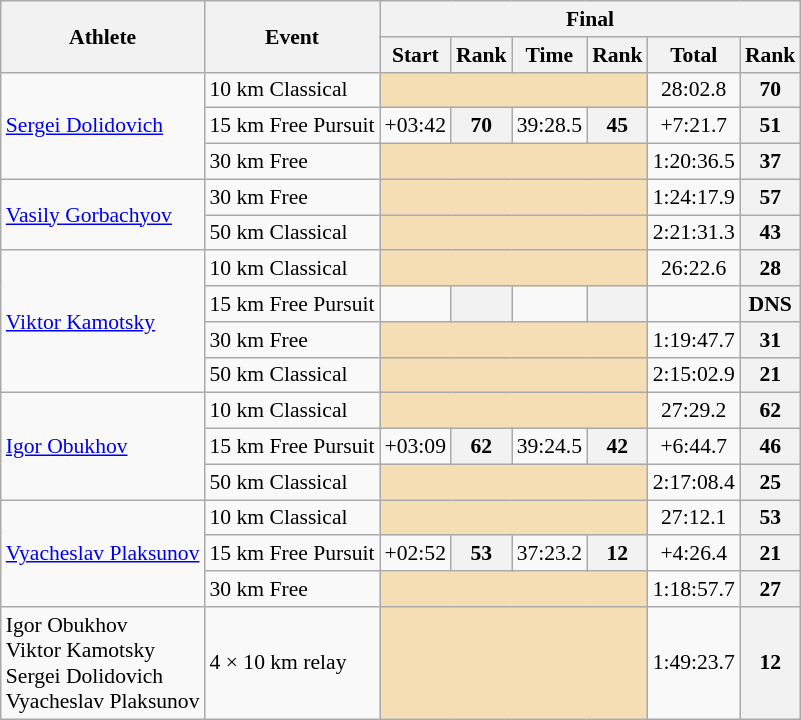<table class="wikitable" style="font-size:90%">
<tr>
<th rowspan="2">Athlete</th>
<th rowspan="2">Event</th>
<th colspan="6">Final</th>
</tr>
<tr>
<th>Start</th>
<th>Rank</th>
<th>Time</th>
<th>Rank</th>
<th>Total</th>
<th>Rank</th>
</tr>
<tr>
<td rowspan=3><a href='#'>Sergei Dolidovich</a></td>
<td>10 km Classical</td>
<td colspan=4 bgcolor="wheat"></td>
<td align="center">28:02.8</td>
<th align="center">70</th>
</tr>
<tr>
<td>15 km Free Pursuit</td>
<td align="center">+03:42</td>
<th align="center">70</th>
<td align="center">39:28.5</td>
<th align="center">45</th>
<td align="center">+7:21.7</td>
<th align="center">51</th>
</tr>
<tr>
<td>30 km Free</td>
<td colspan=4 bgcolor="wheat"></td>
<td align="center">1:20:36.5</td>
<th align="center">37</th>
</tr>
<tr>
<td rowspan=2><a href='#'>Vasily Gorbachyov</a></td>
<td>30 km Free</td>
<td colspan=4 bgcolor="wheat"></td>
<td align="center">1:24:17.9</td>
<th align="center">57</th>
</tr>
<tr>
<td>50 km Classical</td>
<td colspan=4 bgcolor="wheat"></td>
<td align="center">2:21:31.3</td>
<th align="center">43</th>
</tr>
<tr>
<td rowspan=4><a href='#'>Viktor Kamotsky</a></td>
<td>10 km Classical</td>
<td colspan=4 bgcolor="wheat"></td>
<td align="center">26:22.6</td>
<th align="center">28</th>
</tr>
<tr>
<td>15 km Free Pursuit</td>
<td align="center"></td>
<th align="center"></th>
<td align="center"></td>
<th align="center"></th>
<td align="center"></td>
<th align="center">DNS</th>
</tr>
<tr>
<td>30 km Free</td>
<td colspan=4 bgcolor="wheat"></td>
<td align="center">1:19:47.7</td>
<th align="center">31</th>
</tr>
<tr>
<td>50 km Classical</td>
<td colspan=4 bgcolor="wheat"></td>
<td align="center">2:15:02.9</td>
<th align="center">21</th>
</tr>
<tr>
<td rowspan=3><a href='#'>Igor Obukhov</a></td>
<td>10 km Classical</td>
<td colspan=4 bgcolor="wheat"></td>
<td align="center">27:29.2</td>
<th align="center">62</th>
</tr>
<tr>
<td>15 km Free Pursuit</td>
<td align="center">+03:09</td>
<th align="center">62</th>
<td align="center">39:24.5</td>
<th align="center">42</th>
<td align="center">+6:44.7</td>
<th align="center">46</th>
</tr>
<tr>
<td>50 km Classical</td>
<td colspan=4 bgcolor="wheat"></td>
<td align="center">2:17:08.4</td>
<th align="center">25</th>
</tr>
<tr>
<td rowspan=3><a href='#'>Vyacheslav Plaksunov</a></td>
<td>10 km Classical</td>
<td colspan=4 bgcolor="wheat"></td>
<td align="center">27:12.1</td>
<th align="center">53</th>
</tr>
<tr>
<td>15 km Free Pursuit</td>
<td align="center">+02:52</td>
<th align="center">53</th>
<td align="center">37:23.2</td>
<th align="center">12</th>
<td align="center">+4:26.4</td>
<th align="center">21</th>
</tr>
<tr>
<td>30 km Free</td>
<td colspan=4 bgcolor="wheat"></td>
<td align="center">1:18:57.7</td>
<th align="center">27</th>
</tr>
<tr>
<td>Igor Obukhov<br>Viktor Kamotsky<br>Sergei Dolidovich<br>Vyacheslav Plaksunov</td>
<td>4 × 10 km relay</td>
<td colspan=4 bgcolor="wheat"></td>
<td align="center">1:49:23.7</td>
<th align="center">12</th>
</tr>
</table>
